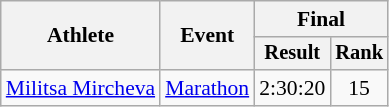<table class="wikitable" style="font-size:90%">
<tr>
<th rowspan="2">Athlete</th>
<th rowspan="2">Event</th>
<th colspan="2">Final</th>
</tr>
<tr style="font-size:95%">
<th>Result</th>
<th>Rank</th>
</tr>
<tr align="center">
<td align="left"><a href='#'>Militsa Mircheva</a></td>
<td rowspan="1" align="center"><a href='#'>Marathon</a></td>
<td>2:30:20</td>
<td>15</td>
</tr>
</table>
